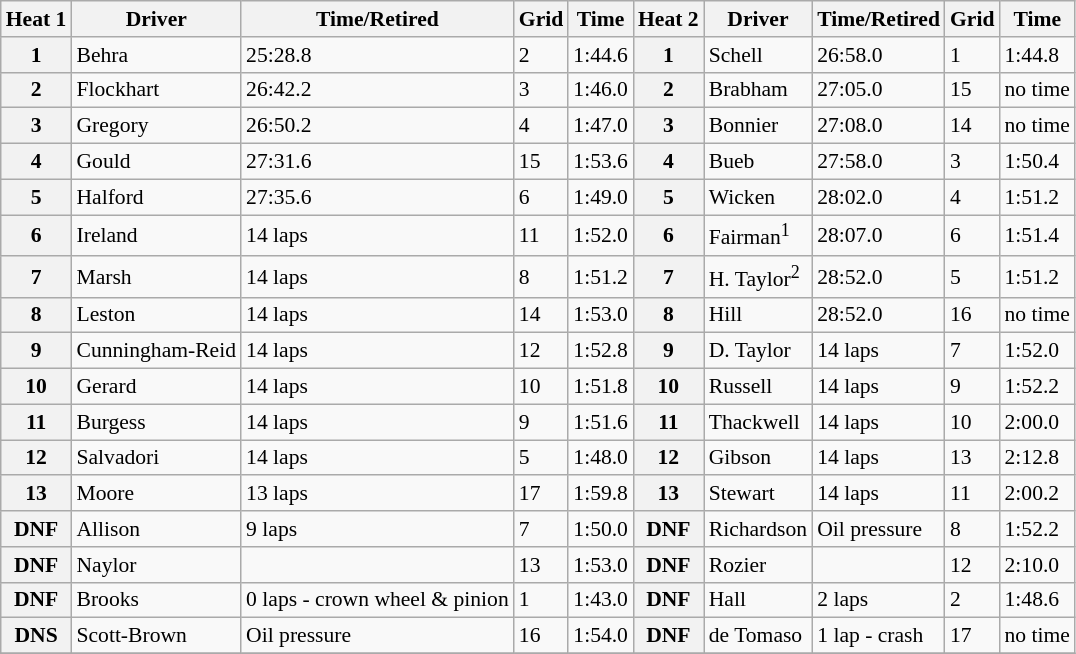<table class="wikitable" style="font-size: 90%;">
<tr>
<th>Heat 1</th>
<th>Driver</th>
<th>Time/Retired</th>
<th>Grid</th>
<th>Time</th>
<th>Heat 2</th>
<th>Driver</th>
<th>Time/Retired</th>
<th>Grid</th>
<th>Time</th>
</tr>
<tr>
<th>1</th>
<td>Behra</td>
<td>25:28.8</td>
<td>2</td>
<td>1:44.6</td>
<th>1</th>
<td>Schell</td>
<td>26:58.0</td>
<td>1</td>
<td>1:44.8</td>
</tr>
<tr>
<th>2</th>
<td>Flockhart</td>
<td>26:42.2</td>
<td>3</td>
<td>1:46.0</td>
<th>2</th>
<td>Brabham</td>
<td>27:05.0</td>
<td>15</td>
<td>no time</td>
</tr>
<tr>
<th>3</th>
<td>Gregory</td>
<td>26:50.2</td>
<td>4</td>
<td>1:47.0</td>
<th>3</th>
<td>Bonnier</td>
<td>27:08.0</td>
<td>14</td>
<td>no time</td>
</tr>
<tr>
<th>4</th>
<td>Gould</td>
<td>27:31.6</td>
<td>15</td>
<td>1:53.6</td>
<th>4</th>
<td>Bueb</td>
<td>27:58.0</td>
<td>3</td>
<td>1:50.4</td>
</tr>
<tr>
<th>5</th>
<td>Halford</td>
<td>27:35.6</td>
<td>6</td>
<td>1:49.0</td>
<th>5</th>
<td>Wicken</td>
<td>28:02.0</td>
<td>4</td>
<td>1:51.2</td>
</tr>
<tr>
<th>6</th>
<td>Ireland</td>
<td>14 laps</td>
<td>11</td>
<td>1:52.0</td>
<th>6</th>
<td>Fairman<sup>1</sup></td>
<td>28:07.0</td>
<td>6</td>
<td>1:51.4</td>
</tr>
<tr>
<th>7</th>
<td>Marsh</td>
<td>14 laps</td>
<td>8</td>
<td>1:51.2</td>
<th>7</th>
<td>H. Taylor<sup>2</sup></td>
<td>28:52.0</td>
<td>5</td>
<td>1:51.2</td>
</tr>
<tr>
<th>8</th>
<td>Leston</td>
<td>14 laps</td>
<td>14</td>
<td>1:53.0</td>
<th>8</th>
<td>Hill</td>
<td>28:52.0</td>
<td>16</td>
<td>no time</td>
</tr>
<tr>
<th>9</th>
<td>Cunningham-Reid</td>
<td>14 laps</td>
<td>12</td>
<td>1:52.8</td>
<th>9</th>
<td>D. Taylor</td>
<td>14 laps</td>
<td>7</td>
<td>1:52.0</td>
</tr>
<tr>
<th>10</th>
<td>Gerard</td>
<td>14 laps</td>
<td>10</td>
<td>1:51.8</td>
<th>10</th>
<td>Russell</td>
<td>14 laps</td>
<td>9</td>
<td>1:52.2</td>
</tr>
<tr>
<th>11</th>
<td>Burgess</td>
<td>14 laps</td>
<td>9</td>
<td>1:51.6</td>
<th>11</th>
<td>Thackwell</td>
<td>14 laps</td>
<td>10</td>
<td>2:00.0</td>
</tr>
<tr>
<th>12</th>
<td>Salvadori</td>
<td>14 laps</td>
<td>5</td>
<td>1:48.0</td>
<th>12</th>
<td>Gibson</td>
<td>14 laps</td>
<td>13</td>
<td>2:12.8</td>
</tr>
<tr>
<th>13</th>
<td>Moore</td>
<td>13 laps</td>
<td>17</td>
<td>1:59.8</td>
<th>13</th>
<td>Stewart</td>
<td>14 laps</td>
<td>11</td>
<td>2:00.2</td>
</tr>
<tr>
<th>DNF</th>
<td>Allison</td>
<td>9 laps</td>
<td>7</td>
<td>1:50.0</td>
<th>DNF</th>
<td>Richardson</td>
<td>Oil pressure</td>
<td>8</td>
<td>1:52.2</td>
</tr>
<tr>
<th>DNF</th>
<td>Naylor</td>
<td></td>
<td>13</td>
<td>1:53.0</td>
<th>DNF</th>
<td>Rozier</td>
<td></td>
<td>12</td>
<td>2:10.0</td>
</tr>
<tr>
<th>DNF</th>
<td>Brooks</td>
<td>0 laps - crown wheel & pinion</td>
<td>1</td>
<td>1:43.0</td>
<th>DNF</th>
<td>Hall</td>
<td>2 laps</td>
<td>2</td>
<td>1:48.6</td>
</tr>
<tr>
<th>DNS</th>
<td>Scott-Brown</td>
<td>Oil pressure</td>
<td>16</td>
<td>1:54.0</td>
<th>DNF</th>
<td>de Tomaso</td>
<td>1 lap - crash</td>
<td>17</td>
<td>no time</td>
</tr>
<tr>
</tr>
</table>
